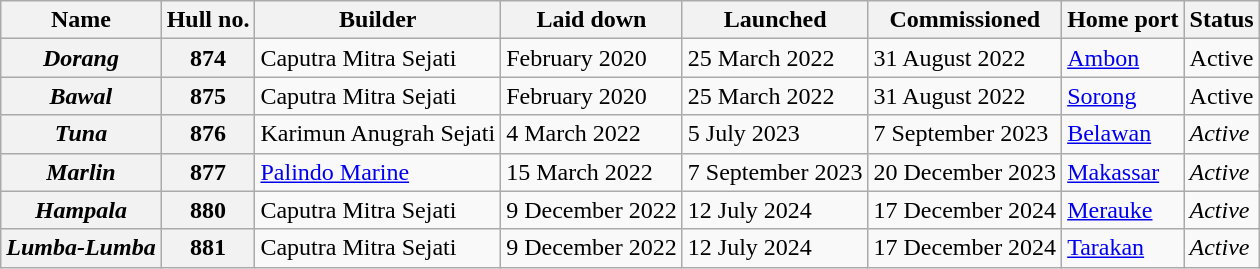<table class="wikitable sortable plainrowheaders">
<tr>
<th scope="col">Name</th>
<th scope="col">Hull no.</th>
<th scope="col">Builder</th>
<th scope="col">Laid down</th>
<th scope="col">Launched</th>
<th scope="col">Commissioned</th>
<th scope="col">Home port</th>
<th scope="col">Status</th>
</tr>
<tr>
<th scope="row"><em>Dorang</em></th>
<th scope="row">874</th>
<td>Caputra Mitra Sejati</td>
<td>February 2020</td>
<td>25 March 2022</td>
<td>31 August 2022</td>
<td><a href='#'>Ambon</a></td>
<td>Active</td>
</tr>
<tr>
<th scope="row"><em>Bawal</em></th>
<th scope="row">875</th>
<td>Caputra Mitra Sejati</td>
<td>February 2020</td>
<td>25 March 2022</td>
<td>31 August 2022</td>
<td><a href='#'>Sorong</a></td>
<td>Active</td>
</tr>
<tr>
<th scope="row"><em>Tuna</em></th>
<th scope="row">876</th>
<td>Karimun Anugrah Sejati</td>
<td>4 March 2022</td>
<td>5 July 2023</td>
<td>7 September 2023</td>
<td><a href='#'>Belawan</a></td>
<td><em>Active</em></td>
</tr>
<tr>
<th scope="row"><em>Marlin</em></th>
<th scope="row">877</th>
<td><a href='#'>Palindo Marine</a></td>
<td>15 March 2022</td>
<td>7 September 2023</td>
<td>20 December 2023</td>
<td><a href='#'>Makassar</a></td>
<td><em>Active</em></td>
</tr>
<tr>
<th scope="row"><em>Hampala</em></th>
<th scope="row">880</th>
<td>Caputra Mitra Sejati</td>
<td>9 December 2022</td>
<td>12 July 2024</td>
<td>17 December 2024</td>
<td><a href='#'>Merauke</a></td>
<td><em>Active</em></td>
</tr>
<tr>
<th scope="row"><em>Lumba-Lumba</em></th>
<th scope="row">881</th>
<td>Caputra Mitra Sejati</td>
<td>9 December 2022</td>
<td>12 July 2024</td>
<td>17 December 2024</td>
<td><a href='#'>Tarakan</a></td>
<td><em>Active</em></td>
</tr>
</table>
